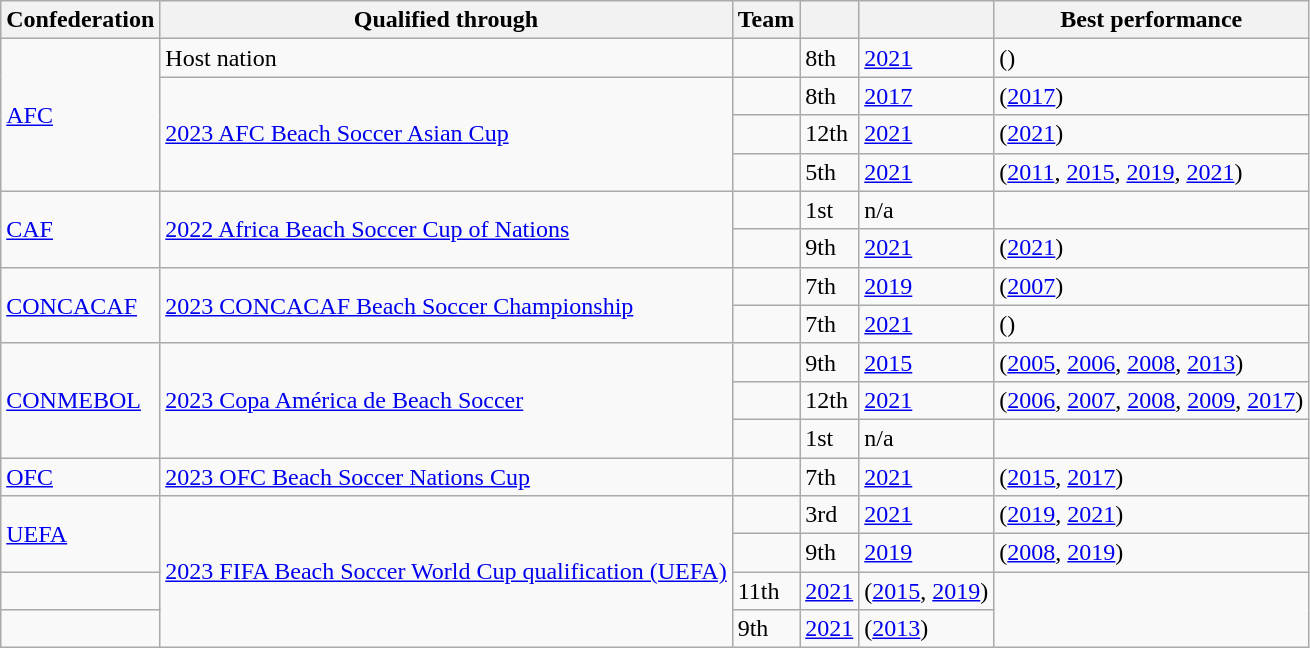<table class="wikitable sortable" style="font-size: 100%; white-space: nowrap;">
<tr>
<th>Confederation</th>
<th>Qualified through</th>
<th>Team</th>
<th data-sort-type="number"></th>
<th></th>
<th>Best performance</th>
</tr>
<tr>
<td rowspan=4><a href='#'>AFC</a><br></td>
<td>Host nation</td>
<td></td>
<td>8th</td>
<td><a href='#'>2021</a></td>
<td> ()</td>
</tr>
<tr>
<td rowspan=3><a href='#'>2023 AFC Beach Soccer Asian Cup</a></td>
<td></td>
<td>8th</td>
<td><a href='#'>2017</a></td>
<td> (<a href='#'>2017</a>)</td>
</tr>
<tr>
<td></td>
<td>12th</td>
<td><a href='#'>2021</a></td>
<td> (<a href='#'>2021</a>)</td>
</tr>
<tr>
<td></td>
<td>5th</td>
<td><a href='#'>2021</a></td>
<td> (<a href='#'>2011</a>, <a href='#'>2015</a>, <a href='#'>2019</a>, <a href='#'>2021</a>)</td>
</tr>
<tr>
<td rowspan=2><a href='#'>CAF</a><br></td>
<td rowspan=2><a href='#'>2022 Africa Beach Soccer Cup of Nations</a></td>
<td></td>
<td>1st</td>
<td>n/a</td>
<td></td>
</tr>
<tr>
<td></td>
<td>9th</td>
<td><a href='#'>2021</a></td>
<td> (<a href='#'>2021</a>)</td>
</tr>
<tr>
<td rowspan=2><a href='#'>CONCACAF</a><br></td>
<td rowspan=2><a href='#'>2023 CONCACAF Beach Soccer Championship</a></td>
<td></td>
<td>7th</td>
<td><a href='#'>2019</a></td>
<td> (<a href='#'>2007</a>)</td>
</tr>
<tr>
<td></td>
<td>7th</td>
<td><a href='#'>2021</a></td>
<td> ()</td>
</tr>
<tr>
<td rowspan=3><a href='#'>CONMEBOL</a><br></td>
<td rowspan=3><a href='#'>2023 Copa América de Beach Soccer</a></td>
<td></td>
<td>9th</td>
<td><a href='#'>2015</a></td>
<td> (<a href='#'>2005</a>, <a href='#'>2006</a>, <a href='#'>2008</a>, <a href='#'>2013</a>)</td>
</tr>
<tr>
<td></td>
<td>12th</td>
<td><a href='#'>2021</a></td>
<td> (<a href='#'>2006</a>, <a href='#'>2007</a>, <a href='#'>2008</a>, <a href='#'>2009</a>, <a href='#'>2017</a>)</td>
</tr>
<tr>
<td></td>
<td>1st</td>
<td>n/a</td>
<td></td>
</tr>
<tr>
<td><a href='#'>OFC</a> </td>
<td><a href='#'>2023 OFC Beach Soccer Nations Cup</a></td>
<td></td>
<td>7th</td>
<td><a href='#'>2021</a></td>
<td> (<a href='#'>2015</a>, <a href='#'>2017</a>)</td>
</tr>
<tr>
<td rowspan=2 rowspan=4><a href='#'>UEFA</a><br></td>
<td rowspan=4><a href='#'>2023 FIFA Beach Soccer World Cup qualification (UEFA)</a></td>
<td></td>
<td>3rd</td>
<td><a href='#'>2021</a></td>
<td> (<a href='#'>2019</a>, <a href='#'>2021</a>)</td>
</tr>
<tr>
<td></td>
<td>9th</td>
<td><a href='#'>2019</a></td>
<td> (<a href='#'>2008</a>, <a href='#'>2019</a>)</td>
</tr>
<tr>
<td></td>
<td>11th</td>
<td><a href='#'>2021</a></td>
<td> (<a href='#'>2015</a>, <a href='#'>2019</a>)</td>
</tr>
<tr>
<td></td>
<td>9th</td>
<td><a href='#'>2021</a></td>
<td> (<a href='#'>2013</a>)</td>
</tr>
</table>
